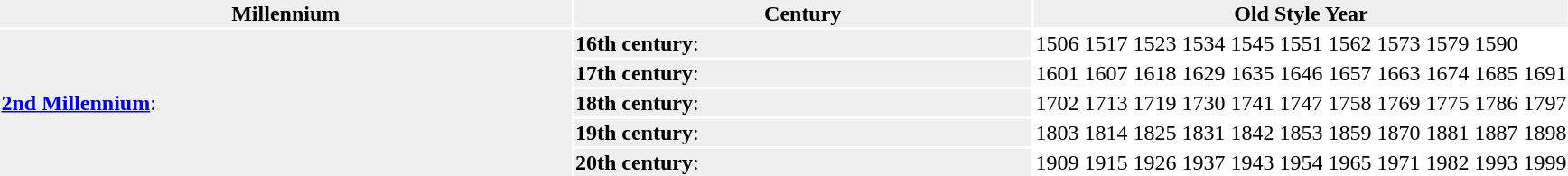<table>
<tr style="background-color:#efefef;">
<th>Millennium</th>
<th>Century</th>
<th align="center" colspan="11">Old Style Year</th>
</tr>
<tr>
<td style="background-color:#efefef;" rowspan="5"><strong><a href='#'>2nd Millennium</a></strong>:</td>
<td style="background-color:#efefef;"><strong>16th century</strong>:</td>
<td width="3%">1506</td>
<td width="3%">1517</td>
<td width="3%">1523</td>
<td width="3%">1534</td>
<td width="3%">1545</td>
<td width="3%">1551</td>
<td width="3%">1562</td>
<td width="3%">1573</td>
<td width="3%">1579</td>
<td width="3%">1590</td>
</tr>
<tr>
<td style="background-color:#efefef;"><strong>17th century</strong>:</td>
<td width="3%">1601</td>
<td width="3%">1607</td>
<td width="3%">1618</td>
<td width="3%">1629</td>
<td width="3%">1635</td>
<td width="3%">1646</td>
<td width="3%">1657</td>
<td width="3%">1663</td>
<td width="3%">1674</td>
<td width="3%">1685</td>
<td width="3%">1691</td>
</tr>
<tr>
<td style="background-color:#efefef;"><strong>18th century</strong>:</td>
<td width="3%">1702</td>
<td width="3%">1713</td>
<td width="3%">1719</td>
<td width="3%">1730</td>
<td width="3%">1741</td>
<td width="3%">1747</td>
<td width="3%">1758</td>
<td width="3%">1769</td>
<td width="3%">1775</td>
<td width="3%">1786</td>
<td width="3%">1797</td>
</tr>
<tr>
<td style="background-color:#efefef;"><strong>19th century</strong>:</td>
<td width="3%">1803</td>
<td width="3%">1814</td>
<td width="3%">1825</td>
<td width="3%">1831</td>
<td width="3%">1842</td>
<td width="3%">1853</td>
<td width="3%">1859</td>
<td width="3%">1870</td>
<td width="3%">1881</td>
<td width="3%">1887</td>
<td width="3%">1898</td>
</tr>
<tr>
<td style="background-color:#efefef;"><strong>20th century</strong>:</td>
<td width="3%">1909</td>
<td width="3%">1915</td>
<td width="3%">1926</td>
<td width="3%">1937</td>
<td width="3%">1943</td>
<td width="3%">1954</td>
<td width="3%">1965</td>
<td width="3%">1971</td>
<td width="3%">1982</td>
<td width="3%">1993</td>
<td width="3%">1999</td>
</tr>
</table>
